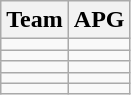<table class=wikitable>
<tr>
<th>Team</th>
<th>APG</th>
</tr>
<tr>
<td></td>
<td></td>
</tr>
<tr>
<td></td>
<td></td>
</tr>
<tr>
<td></td>
<td></td>
</tr>
<tr>
<td></td>
<td></td>
</tr>
<tr>
<td></td>
<td></td>
</tr>
</table>
